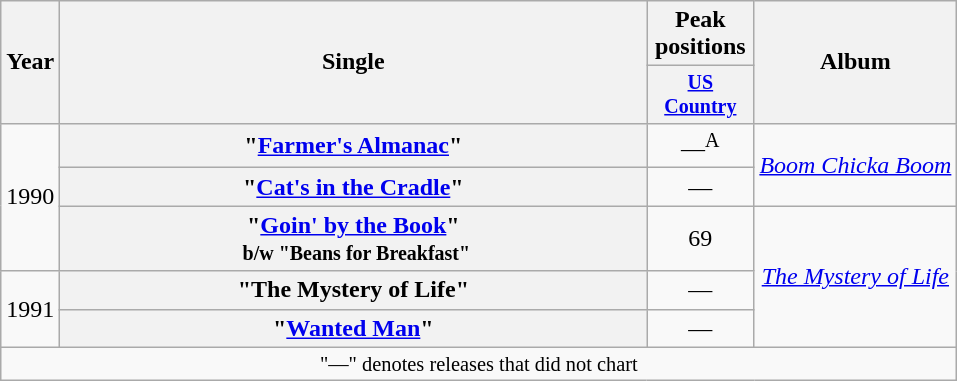<table class="wikitable plainrowheaders" style="text-align:center;">
<tr>
<th rowspan="2">Year</th>
<th rowspan="2" style="width:24em;">Single</th>
<th colspan="1">Peak positions</th>
<th rowspan="2">Album</th>
</tr>
<tr style="font-size:smaller;">
<th width="65"><a href='#'>US Country</a><br></th>
</tr>
<tr>
<td rowspan="3">1990</td>
<th scope="row">"<a href='#'>Farmer's Almanac</a>"</th>
<td>—<sup>A</sup></td>
<td rowspan="2"><em><a href='#'>Boom Chicka Boom</a></em></td>
</tr>
<tr>
<th scope="row">"<a href='#'>Cat's in the Cradle</a>"</th>
<td>—</td>
</tr>
<tr>
<th scope="row">"<a href='#'>Goin' by the Book</a>"<br> <small>b/w "Beans for Breakfast"</small></th>
<td>69</td>
<td rowspan="3"><em><a href='#'>The Mystery of Life</a></em></td>
</tr>
<tr>
<td rowspan="2">1991</td>
<th scope="row">"The Mystery of Life"</th>
<td>—</td>
</tr>
<tr>
<th scope="row">"<a href='#'>Wanted Man</a>"</th>
<td>—</td>
</tr>
<tr>
<td colspan="4" style="font-size:85%">"—" denotes releases that did not chart</td>
</tr>
</table>
